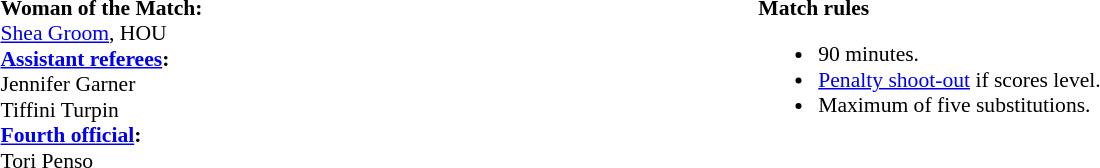<table style="width:100%; font-size:90%;">
<tr>
<td style="width:40%; vertical-align:top;"><br><strong>Woman of the Match:</strong>
<br><a href='#'>Shea Groom</a>, HOU
<br>
<strong><a href='#'>Assistant referees</a>:</strong>
<br>Jennifer Garner
<br>Tiffini Turpin
<br><strong><a href='#'>Fourth official</a>:</strong>
<br>Tori Penso</td>
<td style="width:60%; vertical-align:top;"><br><strong>Match rules</strong><ul><li>90 minutes.</li><li><a href='#'>Penalty shoot-out</a> if scores level.</li><li>Maximum of five substitutions.</li></ul></td>
</tr>
</table>
